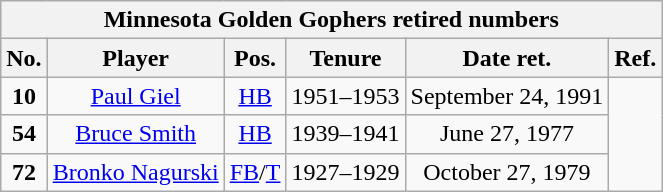<table class="wikitable" style="text-align:center">
<tr>
<th colspan=6 style =><strong>Minnesota Golden Gophers retired numbers</strong></th>
</tr>
<tr>
<th style = >No.</th>
<th style = >Player</th>
<th style = >Pos.</th>
<th style = >Tenure</th>
<th style = >Date ret.</th>
<th style = >Ref.</th>
</tr>
<tr>
<td><strong>10</strong></td>
<td><a href='#'>Paul Giel</a></td>
<td><a href='#'>HB</a></td>
<td>1951–1953</td>
<td>September 24, 1991</td>
<td rowspan="3"></td>
</tr>
<tr>
<td><strong>54</strong></td>
<td><a href='#'>Bruce Smith</a></td>
<td><a href='#'>HB</a></td>
<td>1939–1941</td>
<td>June 27, 1977</td>
</tr>
<tr>
<td><strong>72</strong></td>
<td><a href='#'>Bronko Nagurski</a></td>
<td><a href='#'>FB</a>/<a href='#'>T</a></td>
<td>1927–1929</td>
<td>October 27, 1979</td>
</tr>
</table>
